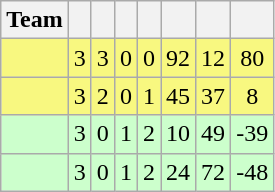<table class="wikitable" style="text-align: center;">
<tr>
<th>Team</th>
<th></th>
<th></th>
<th></th>
<th></th>
<th></th>
<th></th>
<th></th>
</tr>
<tr bgcolor="#F8F880">
<td align="left"></td>
<td>3</td>
<td>3</td>
<td>0</td>
<td>0</td>
<td>92</td>
<td>12</td>
<td>80</td>
</tr>
<tr bgcolor="#F8F880">
<td align="left"></td>
<td>3</td>
<td>2</td>
<td>0</td>
<td>1</td>
<td>45</td>
<td>37</td>
<td>8</td>
</tr>
<tr bgcolor="ccffcc">
<td align="left"></td>
<td>3</td>
<td>0</td>
<td>1</td>
<td>2</td>
<td>10</td>
<td>49</td>
<td>-39</td>
</tr>
<tr bgcolor="ccffcc">
<td align="left"></td>
<td>3</td>
<td>0</td>
<td>1</td>
<td>2</td>
<td>24</td>
<td>72</td>
<td>-48</td>
</tr>
</table>
